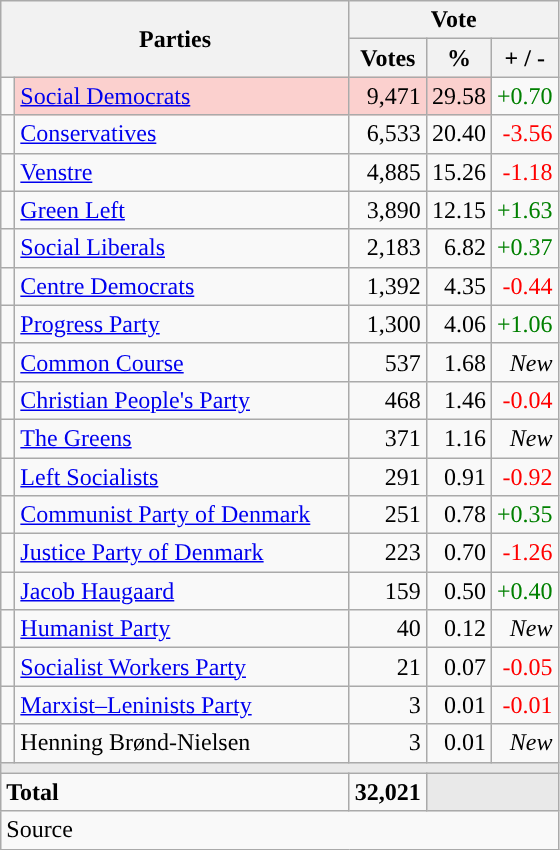<table class="wikitable" style="text-align:right;">
<tr>
<th style="text-align:centre;" rowspan="2" colspan="2" width="225">Parties</th>
<th colspan="3">Vote</th>
</tr>
<tr>
<th width="15">Votes</th>
<th width="15">%</th>
<th width="15">+ / -</th>
</tr>
<tr>
<td width="2" style="color:inherit;background:"></td>
<td bgcolor=#fbd0ce  align="left"><a href='#'>Social Democrats</a></td>
<td bgcolor=#fbd0ce>9,471</td>
<td bgcolor=#fbd0ce>29.58</td>
<td style=color:green;>+0.70</td>
</tr>
<tr>
<td width="2" style="color:inherit;background:"></td>
<td align="left"><a href='#'>Conservatives</a></td>
<td>6,533</td>
<td>20.40</td>
<td style=color:red;>-3.56</td>
</tr>
<tr>
<td width="2" style="color:inherit;background:"></td>
<td align="left"><a href='#'>Venstre</a></td>
<td>4,885</td>
<td>15.26</td>
<td style=color:red;>-1.18</td>
</tr>
<tr>
<td width="2" style="color:inherit;background:"></td>
<td align="left"><a href='#'>Green Left</a></td>
<td>3,890</td>
<td>12.15</td>
<td style=color:green;>+1.63</td>
</tr>
<tr>
<td width="2" style="color:inherit;background:"></td>
<td align="left"><a href='#'>Social Liberals</a></td>
<td>2,183</td>
<td>6.82</td>
<td style=color:green;>+0.37</td>
</tr>
<tr>
<td width="2" style="color:inherit;background:"></td>
<td align="left"><a href='#'>Centre Democrats</a></td>
<td>1,392</td>
<td>4.35</td>
<td style=color:red;>-0.44</td>
</tr>
<tr>
<td width="2" style="color:inherit;background:"></td>
<td align="left"><a href='#'>Progress Party</a></td>
<td>1,300</td>
<td>4.06</td>
<td style=color:green;>+1.06</td>
</tr>
<tr>
<td width="2" style="color:inherit;background:"></td>
<td align="left"><a href='#'>Common Course</a></td>
<td>537</td>
<td>1.68</td>
<td><em>New</em></td>
</tr>
<tr>
<td width="2" style="color:inherit;background:"></td>
<td align="left"><a href='#'>Christian People's Party</a></td>
<td>468</td>
<td>1.46</td>
<td style=color:red;>-0.04</td>
</tr>
<tr>
<td width="2" style="color:inherit;background:"></td>
<td align="left"><a href='#'>The Greens</a></td>
<td>371</td>
<td>1.16</td>
<td><em>New</em></td>
</tr>
<tr>
<td width="2" style="color:inherit;background:"></td>
<td align="left"><a href='#'>Left Socialists</a></td>
<td>291</td>
<td>0.91</td>
<td style=color:red;>-0.92</td>
</tr>
<tr>
<td width="2" style="color:inherit;background:"></td>
<td align="left"><a href='#'>Communist Party of Denmark</a></td>
<td>251</td>
<td>0.78</td>
<td style=color:green;>+0.35</td>
</tr>
<tr>
<td width="2" style="color:inherit;background:"></td>
<td align="left"><a href='#'>Justice Party of Denmark</a></td>
<td>223</td>
<td>0.70</td>
<td style=color:red;>-1.26</td>
</tr>
<tr>
<td width="2" style="color:inherit;background:"></td>
<td align="left"><a href='#'>Jacob Haugaard</a></td>
<td>159</td>
<td>0.50</td>
<td style=color:green;>+0.40</td>
</tr>
<tr>
<td width="2" style="color:inherit;background:"></td>
<td align="left"><a href='#'>Humanist Party</a></td>
<td>40</td>
<td>0.12</td>
<td><em>New</em></td>
</tr>
<tr>
<td width="2" style="color:inherit;background:"></td>
<td align="left"><a href='#'>Socialist Workers Party</a></td>
<td>21</td>
<td>0.07</td>
<td style=color:red;>-0.05</td>
</tr>
<tr>
<td width="2" style="color:inherit;background:"></td>
<td align="left"><a href='#'>Marxist–Leninists Party</a></td>
<td>3</td>
<td>0.01</td>
<td style=color:red;>-0.01</td>
</tr>
<tr>
<td width="2" style="color:inherit;background:"></td>
<td align="left">Henning Brønd-Nielsen</td>
<td>3</td>
<td>0.01</td>
<td><em>New</em></td>
</tr>
<tr>
<td colspan="7" bgcolor="#E9E9E9"></td>
</tr>
<tr>
<td align="left" colspan="2"><strong>Total</strong></td>
<td><strong>32,021</strong></td>
<td bgcolor="#E9E9E9" colspan="2"></td>
</tr>
<tr>
<td align="left" colspan="6">Source</td>
</tr>
</table>
